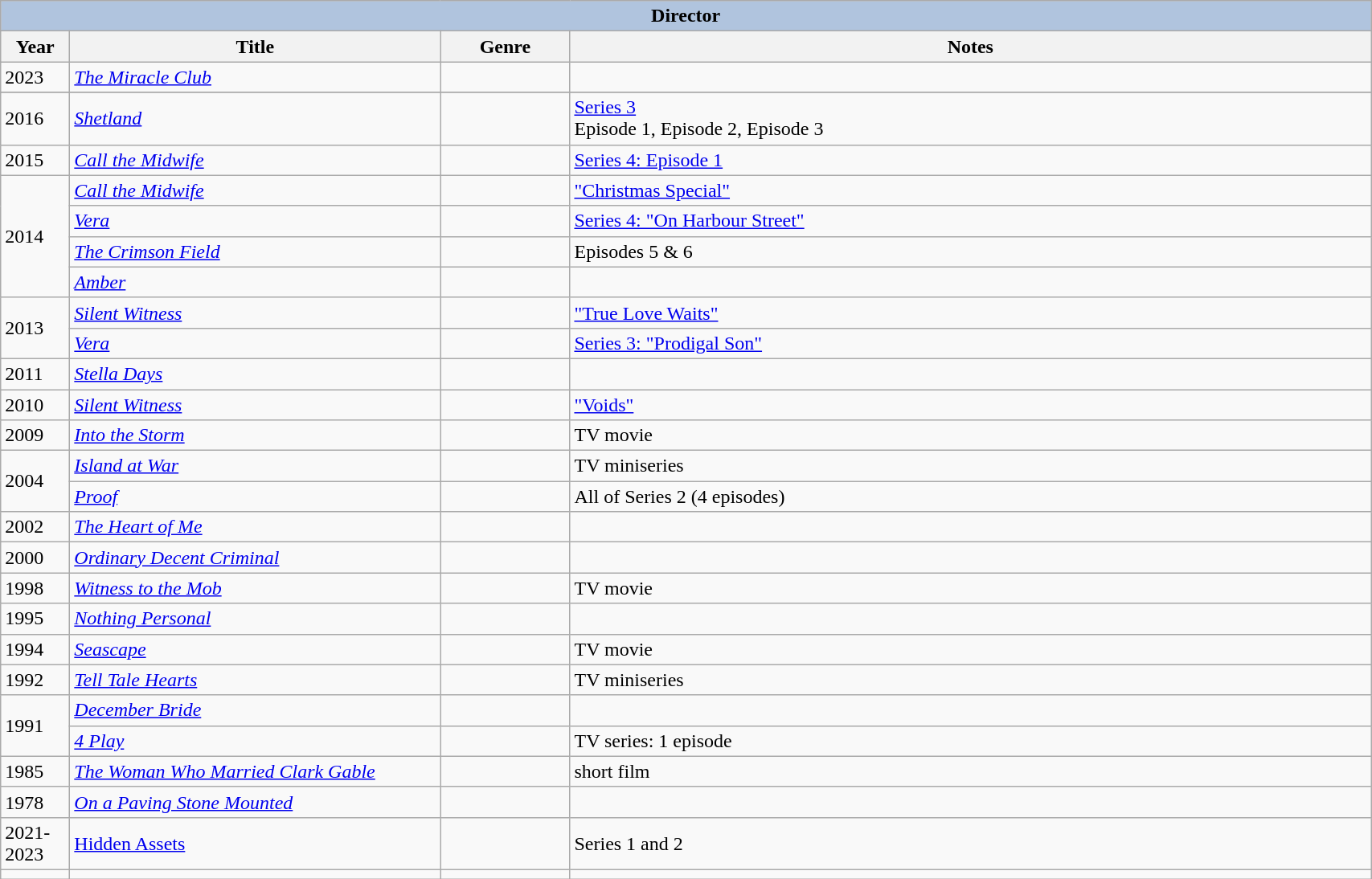<table font-size: 90%;" class="wikitable sortable" width="90%">
<tr bgcolor="#CCCCCC" align="center">
<th colspan="4" style="background: LightSteelBlue;">Director</th>
</tr>
<tr>
<th width="50px">Year</th>
<th width="300px">Title</th>
<th width="100px">Genre</th>
<th class="unsortable">Notes</th>
</tr>
<tr>
<td>2023</td>
<td><em><a href='#'>The Miracle Club</a></em></td>
<td></td>
<td></td>
</tr>
<tr>
</tr>
<tr>
<td>2016</td>
<td><em><a href='#'>Shetland</a></em></td>
<td></td>
<td><a href='#'>Series 3</a><br>Episode 1, Episode 2, Episode 3</td>
</tr>
<tr>
<td>2015</td>
<td><em><a href='#'>Call the Midwife</a></em></td>
<td></td>
<td><a href='#'>Series 4: Episode 1</a></td>
</tr>
<tr>
<td rowspan="4">2014</td>
<td><em><a href='#'>Call the Midwife</a></em></td>
<td></td>
<td><a href='#'>"Christmas Special"</a></td>
</tr>
<tr>
<td><em><a href='#'>Vera</a></em></td>
<td></td>
<td><a href='#'>Series 4: "On Harbour Street"</a></td>
</tr>
<tr>
<td><em><a href='#'>The Crimson Field</a></em></td>
<td></td>
<td>Episodes 5 & 6</td>
</tr>
<tr>
<td><em><a href='#'>Amber</a></em></td>
<td></td>
<td></td>
</tr>
<tr>
<td rowspan="2">2013</td>
<td><em><a href='#'>Silent Witness</a></em></td>
<td></td>
<td><a href='#'>"True Love Waits"</a></td>
</tr>
<tr>
<td><em><a href='#'>Vera</a></em></td>
<td></td>
<td><a href='#'>Series 3: "Prodigal Son"</a></td>
</tr>
<tr>
<td>2011</td>
<td><em><a href='#'>Stella Days</a></em></td>
<td></td>
<td></td>
</tr>
<tr>
<td>2010</td>
<td><em><a href='#'>Silent Witness</a></em></td>
<td></td>
<td><a href='#'>"Voids"</a></td>
</tr>
<tr>
<td>2009</td>
<td><em><a href='#'>Into the Storm</a></em></td>
<td></td>
<td>TV movie</td>
</tr>
<tr>
<td rowspan="2">2004</td>
<td><em><a href='#'>Island at War</a></em></td>
<td></td>
<td>TV miniseries</td>
</tr>
<tr>
<td><em><a href='#'>Proof</a></em></td>
<td></td>
<td>All of Series 2 (4 episodes)</td>
</tr>
<tr>
<td>2002</td>
<td><em><a href='#'>The Heart of Me</a></em></td>
<td></td>
<td></td>
</tr>
<tr>
<td>2000</td>
<td><em><a href='#'>Ordinary Decent Criminal</a></em></td>
<td></td>
<td></td>
</tr>
<tr>
<td>1998</td>
<td><em><a href='#'>Witness to the Mob</a></em></td>
<td></td>
<td>TV movie</td>
</tr>
<tr>
<td>1995</td>
<td><em><a href='#'>Nothing Personal</a></em></td>
<td></td>
<td></td>
</tr>
<tr>
<td>1994</td>
<td><em><a href='#'>Seascape</a></em></td>
<td></td>
<td>TV movie</td>
</tr>
<tr>
<td>1992</td>
<td><em><a href='#'>Tell Tale Hearts</a></em></td>
<td></td>
<td>TV miniseries</td>
</tr>
<tr>
<td rowspan="2">1991</td>
<td><em><a href='#'>December Bride</a></em></td>
<td></td>
<td></td>
</tr>
<tr>
<td><em><a href='#'>4 Play</a></em></td>
<td></td>
<td>TV series: 1 episode</td>
</tr>
<tr>
<td>1985</td>
<td><em><a href='#'>The Woman Who Married Clark Gable</a></em></td>
<td></td>
<td>short film</td>
</tr>
<tr>
<td>1978</td>
<td><em><a href='#'>On a Paving Stone Mounted</a></em></td>
<td></td>
<td></td>
</tr>
<tr>
<td>2021-2023</td>
<td><a href='#'>Hidden Assets</a></td>
<td></td>
<td>Series 1 and 2</td>
</tr>
<tr>
<td></td>
<td></td>
<td></td>
<td></td>
</tr>
</table>
